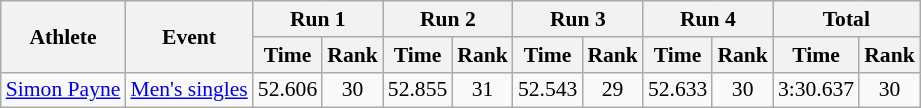<table class="wikitable" border="1" style="font-size:90%">
<tr>
<th rowspan="2">Athlete</th>
<th rowspan="2">Event</th>
<th colspan="2">Run 1</th>
<th colspan="2">Run 2</th>
<th colspan="2">Run 3</th>
<th colspan="2">Run 4</th>
<th colspan="2">Total</th>
</tr>
<tr>
<th>Time</th>
<th>Rank</th>
<th>Time</th>
<th>Rank</th>
<th>Time</th>
<th>Rank</th>
<th>Time</th>
<th>Rank</th>
<th>Time</th>
<th>Rank</th>
</tr>
<tr>
<td><a href='#'>Simon Payne</a></td>
<td><a href='#'>Men's singles</a></td>
<td align="center">52.606</td>
<td align="center">30</td>
<td align="center">52.855</td>
<td align="center">31</td>
<td align="center">52.543</td>
<td align="center">29</td>
<td align="center">52.633</td>
<td align="center">30</td>
<td align="center">3:30.637</td>
<td align="center">30</td>
</tr>
</table>
